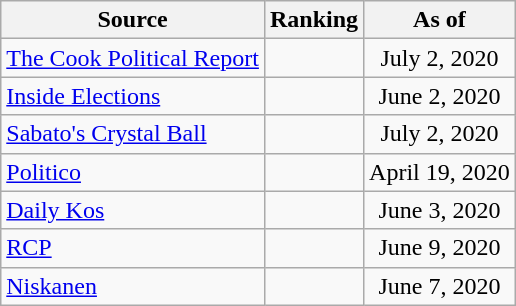<table class="wikitable" style="text-align:center">
<tr>
<th>Source</th>
<th>Ranking</th>
<th>As of</th>
</tr>
<tr>
<td style="text-align:left"><a href='#'>The Cook Political Report</a></td>
<td></td>
<td>July 2, 2020</td>
</tr>
<tr>
<td style="text-align:left"><a href='#'>Inside Elections</a></td>
<td></td>
<td>June 2, 2020</td>
</tr>
<tr>
<td style="text-align:left"><a href='#'>Sabato's Crystal Ball</a></td>
<td></td>
<td>July 2, 2020</td>
</tr>
<tr>
<td style="text-align:left"><a href='#'>Politico</a></td>
<td></td>
<td>April 19, 2020</td>
</tr>
<tr>
<td style="text-align:left"><a href='#'>Daily Kos</a></td>
<td></td>
<td>June 3, 2020</td>
</tr>
<tr>
<td style="text-align:left"><a href='#'>RCP</a></td>
<td></td>
<td>June 9, 2020</td>
</tr>
<tr>
<td style="text-align:left"><a href='#'>Niskanen</a></td>
<td></td>
<td>June 7, 2020</td>
</tr>
</table>
